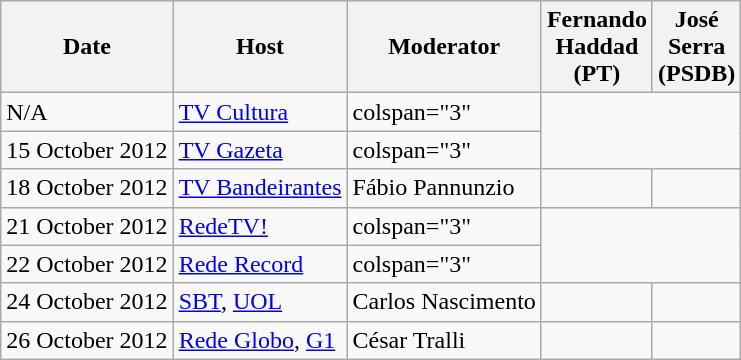<table class="wikitable">
<tr>
<th>Date</th>
<th>Host</th>
<th>Moderator</th>
<th width=30>Fernando Haddad (PT)</th>
<th width=30>José Serra (PSDB)</th>
</tr>
<tr>
<td>N/A</td>
<td><a href='#'>TV Cultura</a></td>
<td>colspan="3" </td>
</tr>
<tr>
<td>15 October 2012</td>
<td><a href='#'>TV Gazeta</a></td>
<td>colspan="3" </td>
</tr>
<tr>
<td>18 October 2012</td>
<td><a href='#'>TV Bandeirantes</a></td>
<td>Fábio Pannunzio</td>
<td></td>
<td></td>
</tr>
<tr>
<td>21 October 2012</td>
<td><a href='#'>RedeTV!</a></td>
<td>colspan="3" </td>
</tr>
<tr>
<td>22 October 2012</td>
<td><a href='#'>Rede Record</a></td>
<td>colspan="3" </td>
</tr>
<tr>
<td>24 October 2012</td>
<td><a href='#'>SBT</a>, <a href='#'>UOL</a></td>
<td>Carlos Nascimento</td>
<td></td>
<td></td>
</tr>
<tr>
<td>26 October 2012</td>
<td><a href='#'>Rede Globo</a>, <a href='#'>G1</a></td>
<td>César Tralli</td>
<td></td>
<td></td>
</tr>
</table>
